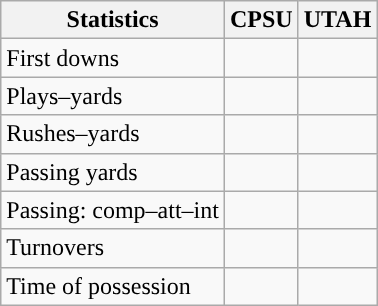<table class="wikitable" style="float:left">
<tr>
<th>Statistics</th>
<th>CPSU</th>
<th>UTAH</th>
</tr>
<tr>
<td>First downs</td>
<td></td>
<td></td>
</tr>
<tr>
<td>Plays–yards</td>
<td></td>
<td></td>
</tr>
<tr>
<td>Rushes–yards</td>
<td></td>
<td></td>
</tr>
<tr>
<td>Passing yards</td>
<td></td>
<td></td>
</tr>
<tr>
<td>Passing: comp–att–int</td>
<td></td>
<td></td>
</tr>
<tr>
<td>Turnovers</td>
<td></td>
<td></td>
</tr>
<tr>
<td>Time of possession</td>
<td></td>
<td></td>
</tr>
</table>
